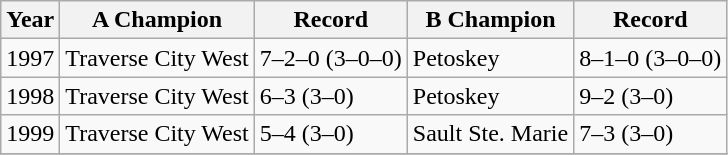<table class=wikitable>
<tr>
<th scope="col">Year</th>
<th scope="col">A Champion</th>
<th scope="col">Record</th>
<th scope="col">B Champion</th>
<th scope="col">Record</th>
</tr>
<tr>
<td>1997</td>
<td>Traverse City West</td>
<td>7–2–0 (3–0–0)</td>
<td>Petoskey</td>
<td>8–1–0 (3–0–0)</td>
</tr>
<tr>
<td>1998</td>
<td>Traverse City West</td>
<td>6–3 (3–0)</td>
<td>Petoskey</td>
<td>9–2 (3–0)</td>
</tr>
<tr>
<td>1999</td>
<td>Traverse City West</td>
<td>5–4 (3–0)</td>
<td>Sault Ste. Marie</td>
<td>7–3 (3–0)</td>
</tr>
<tr>
</tr>
</table>
